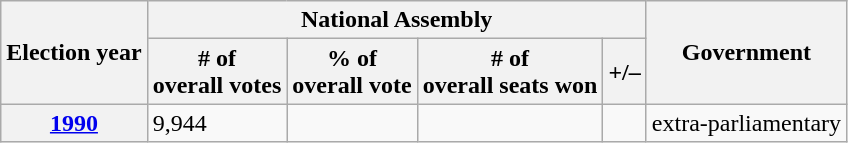<table class=wikitable>
<tr>
<th rowspan=2>Election year</th>
<th colspan=4>National Assembly</th>
<th rowspan=2>Government</th>
</tr>
<tr>
<th># of<br>overall votes</th>
<th>% of<br>overall vote</th>
<th># of<br>overall seats won</th>
<th>+/–</th>
</tr>
<tr>
<th><a href='#'>1990</a></th>
<td>9,944</td>
<td></td>
<td></td>
<td></td>
<td>extra-parliamentary</td>
</tr>
</table>
